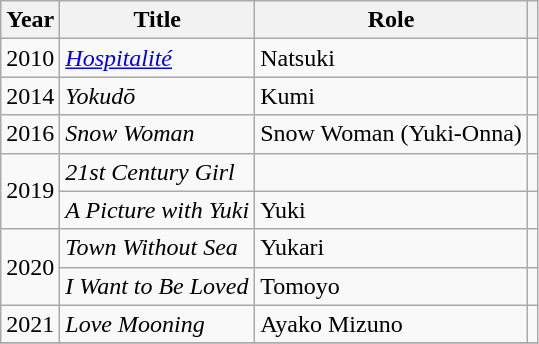<table class="wikitable">
<tr>
<th>Year</th>
<th>Title</th>
<th>Role</th>
<th></th>
</tr>
<tr>
<td>2010</td>
<td><em><a href='#'>Hospitalité</a></em></td>
<td>Natsuki</td>
<td></td>
</tr>
<tr>
<td>2014</td>
<td><em>Yokudō</em></td>
<td>Kumi</td>
<td></td>
</tr>
<tr>
<td>2016</td>
<td><em>Snow Woman</em></td>
<td>Snow Woman (Yuki-Onna)</td>
<td></td>
</tr>
<tr>
<td rowspan=2>2019</td>
<td><em>21st Century Girl</em></td>
<td></td>
<td></td>
</tr>
<tr>
<td><em>A Picture with Yuki</em></td>
<td>Yuki</td>
<td></td>
</tr>
<tr>
<td rowspan=2>2020</td>
<td><em>Town Without Sea</em></td>
<td>Yukari</td>
<td></td>
</tr>
<tr>
<td><em>I Want to Be Loved</em></td>
<td>Tomoyo</td>
<td></td>
</tr>
<tr>
<td>2021</td>
<td><em>Love Mooning</em></td>
<td>Ayako Mizuno</td>
<td></td>
</tr>
<tr>
</tr>
</table>
